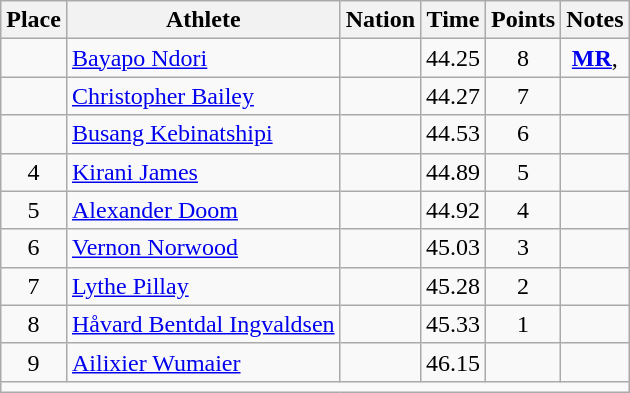<table class="wikitable mw-datatable sortable" style="text-align:center;">
<tr>
<th scope="col">Place</th>
<th scope="col">Athlete</th>
<th scope="col">Nation</th>
<th scope="col">Time</th>
<th scope="col">Points</th>
<th scope="col">Notes</th>
</tr>
<tr>
<td></td>
<td align="left"><a href='#'>Bayapo Ndori</a></td>
<td align="left"></td>
<td>44.25</td>
<td>8</td>
<td><strong><a href='#'>MR</a></strong>, </td>
</tr>
<tr>
<td></td>
<td align="left"><a href='#'>Christopher Bailey</a></td>
<td align="left"></td>
<td>44.27</td>
<td>7</td>
<td></td>
</tr>
<tr>
<td></td>
<td align="left"><a href='#'>Busang Kebinatshipi</a></td>
<td align="left"></td>
<td>44.53</td>
<td>6</td>
<td></td>
</tr>
<tr>
<td>4</td>
<td align="left"><a href='#'>Kirani James</a></td>
<td align="left"></td>
<td>44.89</td>
<td>5</td>
<td></td>
</tr>
<tr>
<td>5</td>
<td align="left"><a href='#'>Alexander Doom</a></td>
<td align="left"></td>
<td>44.92</td>
<td>4</td>
<td></td>
</tr>
<tr>
<td>6</td>
<td align="left"><a href='#'>Vernon Norwood</a></td>
<td align="left"></td>
<td>45.03</td>
<td>3</td>
<td></td>
</tr>
<tr>
<td>7</td>
<td align="left"><a href='#'>Lythe Pillay</a></td>
<td align="left"></td>
<td>45.28</td>
<td>2</td>
<td></td>
</tr>
<tr>
<td>8</td>
<td align="left"><a href='#'>Håvard Bentdal Ingvaldsen</a></td>
<td align="left"></td>
<td>45.33</td>
<td>1</td>
<td></td>
</tr>
<tr>
<td>9</td>
<td align="left"><a href='#'>Ailixier Wumaier</a></td>
<td align="left"></td>
<td>46.15</td>
<td></td>
<td></td>
</tr>
<tr class="sortbottom">
<td colspan="6"></td>
</tr>
</table>
